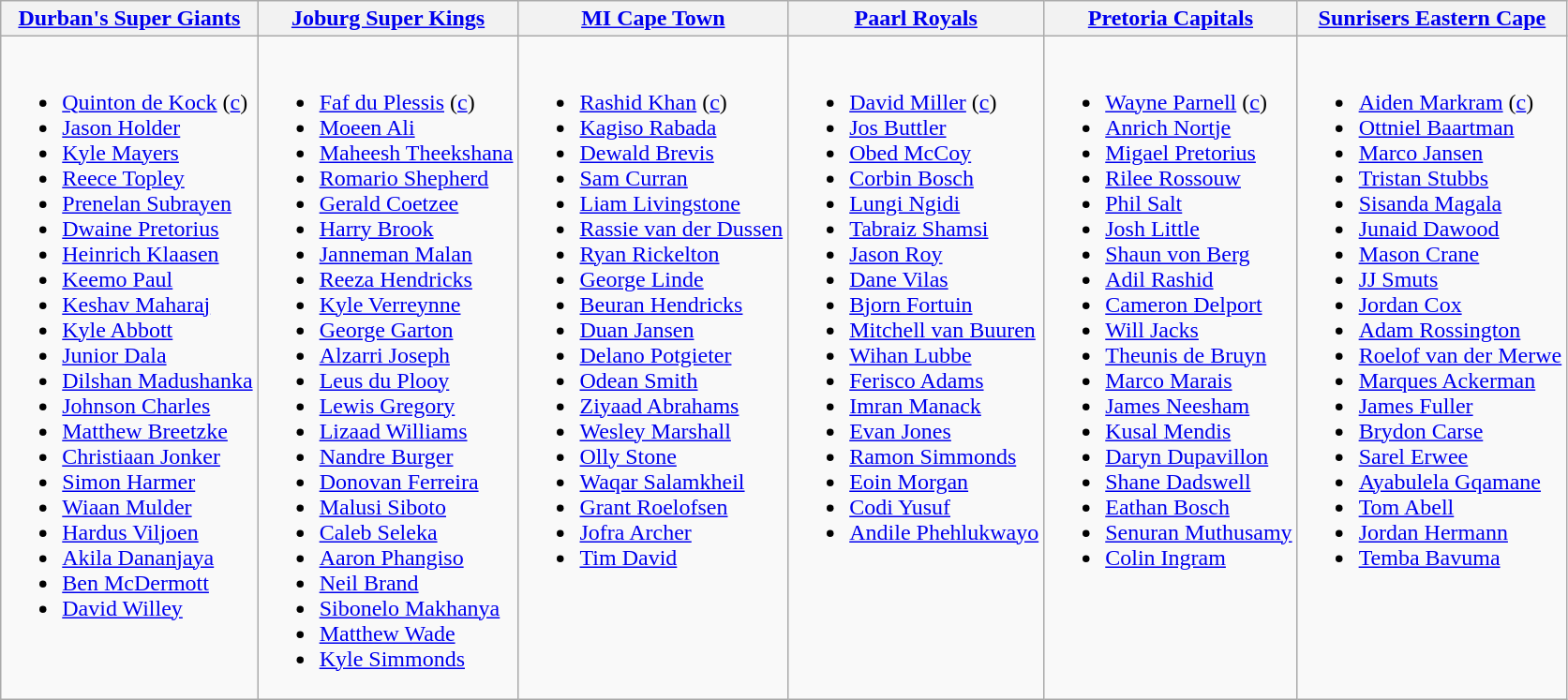<table class="wikitable">
<tr>
<th><a href='#'>Durban's Super Giants</a><br><small></small></th>
<th><a href='#'>Joburg Super Kings</a><br><small></small></th>
<th><a href='#'>MI Cape Town</a><br><small></small></th>
<th><a href='#'>Paarl Royals</a><br><small></small></th>
<th><a href='#'>Pretoria Capitals</a><br><small></small></th>
<th><a href='#'>Sunrisers Eastern Cape</a><br><small></small></th>
</tr>
<tr>
<td valign="top"><br><ul><li><a href='#'>Quinton de Kock</a> (<a href='#'>c</a>)</li><li><a href='#'>Jason Holder</a></li><li><a href='#'>Kyle Mayers</a></li><li><a href='#'>Reece Topley</a></li><li><a href='#'>Prenelan Subrayen</a></li><li><a href='#'>Dwaine Pretorius</a></li><li><a href='#'>Heinrich Klaasen</a></li><li><a href='#'>Keemo Paul</a></li><li><a href='#'>Keshav Maharaj</a></li><li><a href='#'>Kyle Abbott</a></li><li><a href='#'>Junior Dala</a></li><li><a href='#'>Dilshan Madushanka</a></li><li><a href='#'>Johnson Charles</a></li><li><a href='#'>Matthew Breetzke</a></li><li><a href='#'>Christiaan Jonker</a></li><li><a href='#'>Simon Harmer</a></li><li><a href='#'>Wiaan Mulder</a></li><li><a href='#'>Hardus Viljoen</a></li><li><a href='#'>Akila Dananjaya</a></li><li><a href='#'>Ben McDermott</a></li><li><a href='#'>David Willey</a></li></ul></td>
<td valign="top"><br><ul><li><a href='#'>Faf du Plessis</a> (<a href='#'>c</a>)</li><li><a href='#'>Moeen Ali</a></li><li><a href='#'>Maheesh Theekshana</a></li><li><a href='#'>Romario Shepherd</a></li><li><a href='#'>Gerald Coetzee</a></li><li><a href='#'>Harry Brook</a></li><li><a href='#'>Janneman Malan</a></li><li><a href='#'>Reeza Hendricks</a></li><li><a href='#'>Kyle Verreynne</a></li><li><a href='#'>George Garton</a></li><li><a href='#'>Alzarri Joseph</a></li><li><a href='#'>Leus du Plooy</a></li><li><a href='#'>Lewis Gregory</a></li><li><a href='#'>Lizaad Williams</a></li><li><a href='#'>Nandre Burger</a></li><li><a href='#'>Donovan Ferreira</a></li><li><a href='#'>Malusi Siboto</a></li><li><a href='#'>Caleb Seleka</a></li><li><a href='#'>Aaron Phangiso</a></li><li><a href='#'>Neil Brand</a></li><li><a href='#'>Sibonelo Makhanya</a></li><li><a href='#'>Matthew Wade</a></li><li><a href='#'>Kyle Simmonds</a></li></ul></td>
<td valign="top"><br><ul><li><a href='#'>Rashid Khan</a> (<a href='#'>c</a>)</li><li><a href='#'>Kagiso Rabada</a></li><li><a href='#'>Dewald Brevis</a></li><li><a href='#'>Sam Curran</a></li><li><a href='#'>Liam Livingstone</a></li><li><a href='#'>Rassie van der Dussen</a></li><li><a href='#'>Ryan Rickelton</a></li><li><a href='#'>George Linde</a></li><li><a href='#'>Beuran Hendricks</a></li><li><a href='#'>Duan Jansen</a></li><li><a href='#'>Delano Potgieter</a></li><li><a href='#'>Odean Smith</a></li><li><a href='#'>Ziyaad Abrahams</a></li><li><a href='#'>Wesley Marshall</a></li><li><a href='#'>Olly Stone</a></li><li><a href='#'>Waqar Salamkheil</a></li><li><a href='#'>Grant Roelofsen</a></li><li><a href='#'>Jofra Archer</a></li><li><a href='#'>Tim David</a></li></ul></td>
<td valign="top"><br><ul><li><a href='#'>David Miller</a> (<a href='#'>c</a>)</li><li><a href='#'>Jos Buttler</a></li><li><a href='#'>Obed McCoy</a></li><li><a href='#'>Corbin Bosch</a></li><li><a href='#'>Lungi Ngidi</a></li><li><a href='#'>Tabraiz Shamsi</a></li><li><a href='#'>Jason Roy</a></li><li><a href='#'>Dane Vilas</a></li><li><a href='#'>Bjorn Fortuin</a></li><li><a href='#'>Mitchell van Buuren</a></li><li><a href='#'>Wihan Lubbe</a></li><li><a href='#'>Ferisco Adams</a></li><li><a href='#'>Imran Manack</a></li><li><a href='#'>Evan Jones</a></li><li><a href='#'>Ramon Simmonds</a></li><li><a href='#'>Eoin Morgan</a></li><li><a href='#'>Codi Yusuf</a></li><li><a href='#'>Andile Phehlukwayo</a></li></ul></td>
<td valign="top"><br><ul><li><a href='#'>Wayne Parnell</a> (<a href='#'>c</a>)</li><li><a href='#'>Anrich Nortje</a></li><li><a href='#'>Migael Pretorius</a></li><li><a href='#'>Rilee Rossouw</a></li><li><a href='#'>Phil Salt</a></li><li><a href='#'>Josh Little</a></li><li><a href='#'>Shaun von Berg</a></li><li><a href='#'>Adil Rashid</a></li><li><a href='#'>Cameron Delport</a></li><li><a href='#'>Will Jacks</a></li><li><a href='#'>Theunis de Bruyn</a></li><li><a href='#'>Marco Marais</a></li><li><a href='#'>James Neesham</a></li><li><a href='#'>Kusal Mendis</a></li><li><a href='#'>Daryn Dupavillon</a></li><li><a href='#'>Shane Dadswell</a></li><li><a href='#'>Eathan Bosch</a></li><li><a href='#'>Senuran Muthusamy</a></li><li><a href='#'>Colin Ingram</a></li></ul></td>
<td valign="top"><br><ul><li><a href='#'>Aiden Markram</a> (<a href='#'>c</a>)</li><li><a href='#'>Ottniel Baartman</a></li><li><a href='#'>Marco Jansen</a></li><li><a href='#'>Tristan Stubbs</a></li><li><a href='#'>Sisanda Magala</a></li><li><a href='#'>Junaid Dawood</a></li><li><a href='#'>Mason Crane</a></li><li><a href='#'>JJ Smuts</a></li><li><a href='#'>Jordan Cox</a></li><li><a href='#'>Adam Rossington</a></li><li><a href='#'>Roelof van der Merwe</a></li><li><a href='#'>Marques Ackerman</a></li><li><a href='#'>James Fuller</a></li><li><a href='#'>Brydon Carse</a></li><li><a href='#'>Sarel Erwee</a></li><li><a href='#'>Ayabulela Gqamane</a></li><li><a href='#'>Tom Abell</a></li><li><a href='#'>Jordan Hermann</a></li><li><a href='#'>Temba Bavuma</a></li></ul></td>
</tr>
</table>
